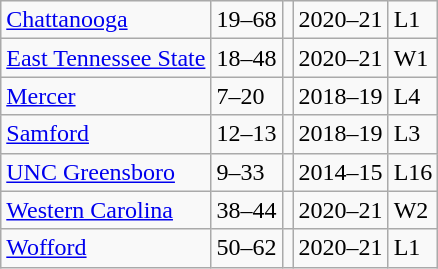<table class="wikitable">
<tr>
<td><a href='#'>Chattanooga</a></td>
<td>19–68</td>
<td></td>
<td>2020–21</td>
<td>L1</td>
</tr>
<tr>
<td><a href='#'>East Tennessee State</a></td>
<td>18–48</td>
<td></td>
<td>2020–21</td>
<td>W1</td>
</tr>
<tr>
<td><a href='#'>Mercer</a></td>
<td>7–20</td>
<td></td>
<td>2018–19</td>
<td>L4</td>
</tr>
<tr>
<td><a href='#'>Samford</a></td>
<td>12–13</td>
<td></td>
<td>2018–19</td>
<td>L3</td>
</tr>
<tr>
<td><a href='#'>UNC Greensboro</a></td>
<td>9–33</td>
<td></td>
<td>2014–15</td>
<td>L16</td>
</tr>
<tr>
<td><a href='#'>Western Carolina</a></td>
<td>38–44</td>
<td></td>
<td>2020–21</td>
<td>W2</td>
</tr>
<tr>
<td><a href='#'>Wofford</a></td>
<td>50–62</td>
<td></td>
<td>2020–21</td>
<td>L1</td>
</tr>
</table>
